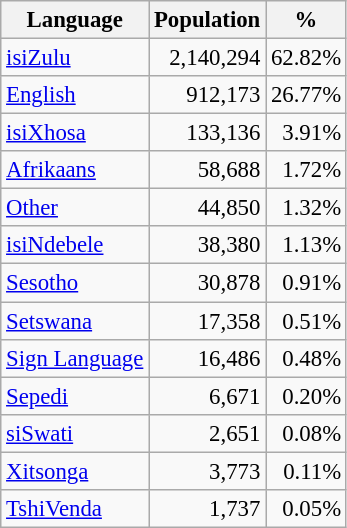<table class="wikitable" style="font-size: 95%; text-align: right">
<tr>
<th>Language</th>
<th>Population</th>
<th>%</th>
</tr>
<tr>
<td align=left><a href='#'>isiZulu</a></td>
<td>2,140,294</td>
<td>62.82%</td>
</tr>
<tr>
<td align=left><a href='#'>English</a></td>
<td>912,173</td>
<td>26.77%</td>
</tr>
<tr>
<td align=left><a href='#'>isiXhosa</a></td>
<td>133,136</td>
<td>3.91%</td>
</tr>
<tr>
<td align=left><a href='#'>Afrikaans</a></td>
<td>58,688</td>
<td>1.72%</td>
</tr>
<tr>
<td align=left><a href='#'>Other</a></td>
<td>44,850</td>
<td>1.32%</td>
</tr>
<tr>
<td align=left><a href='#'>isiNdebele</a></td>
<td>38,380</td>
<td>1.13%</td>
</tr>
<tr>
<td align=left><a href='#'>Sesotho</a></td>
<td>30,878</td>
<td>0.91%</td>
</tr>
<tr>
<td align=left><a href='#'>Setswana</a></td>
<td>17,358</td>
<td>0.51%</td>
</tr>
<tr>
<td align=left><a href='#'>Sign Language</a></td>
<td>16,486</td>
<td>0.48%</td>
</tr>
<tr>
<td align=left><a href='#'>Sepedi</a></td>
<td>6,671</td>
<td>0.20%</td>
</tr>
<tr>
<td align=left><a href='#'>siSwati</a></td>
<td>2,651</td>
<td>0.08%</td>
</tr>
<tr>
<td align=left><a href='#'>Xitsonga</a></td>
<td>3,773</td>
<td>0.11%</td>
</tr>
<tr>
<td align=left><a href='#'>TshiVenda</a></td>
<td>1,737</td>
<td>0.05%</td>
</tr>
</table>
